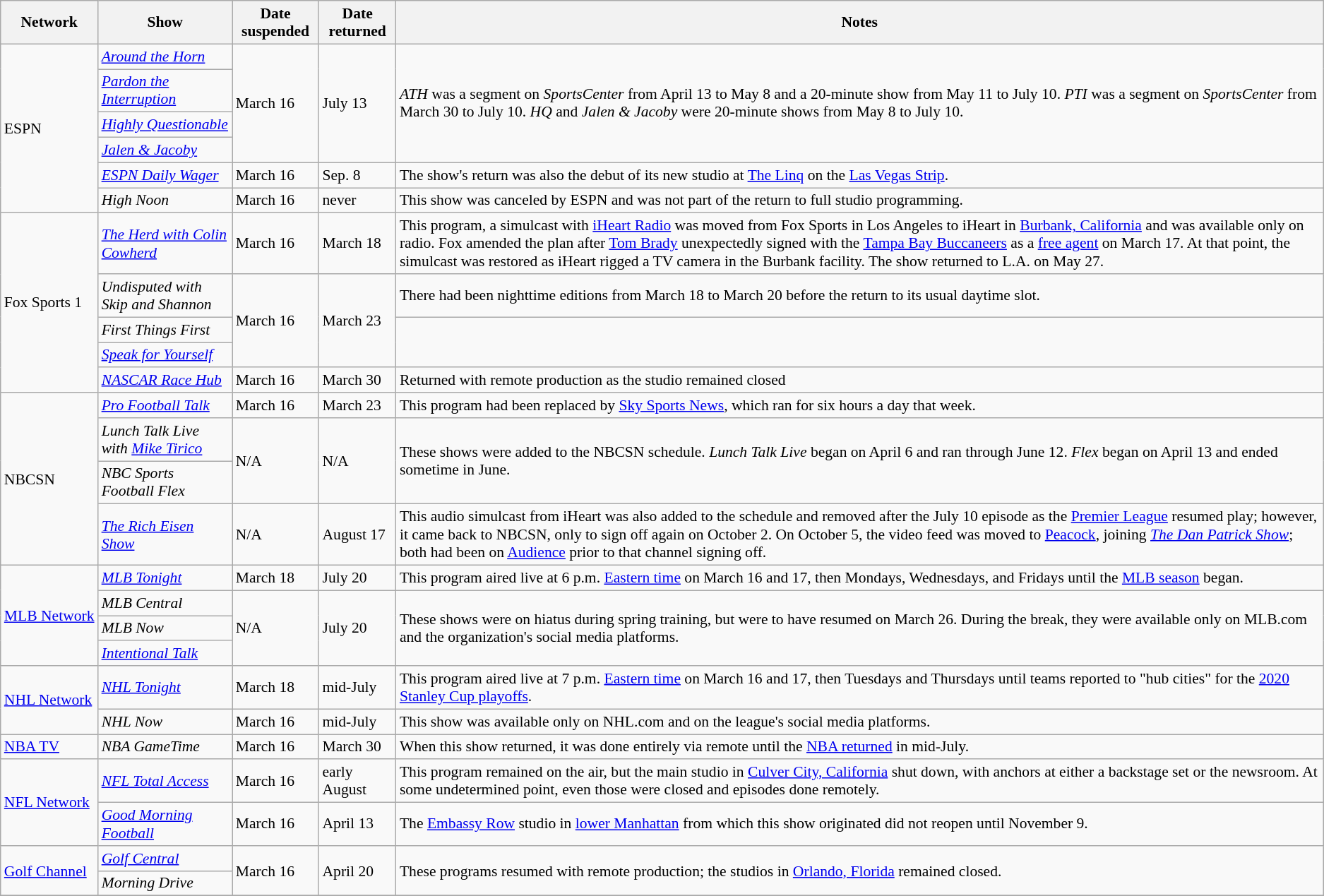<table class="wikitable" style="font-size:90%">
<tr>
<th>Network</th>
<th>Show</th>
<th>Date suspended</th>
<th>Date returned</th>
<th>Notes</th>
</tr>
<tr>
<td rowspan=6 style=white-space:nowrap>ESPN</td>
<td><em><a href='#'>Around the Horn</a></em></td>
<td rowspan=4 style=white-space:nowrap>March 16</td>
<td rowspan=4 style=white-space:nowrap>July 13</td>
<td rowspan=4><em>ATH</em> was a segment on <em>SportsCenter</em> from April 13 to May 8 and a 20-minute show from May 11 to July 10.  <em>PTI</em> was a segment on <em>SportsCenter</em> from March 30 to July 10. <em>HQ</em> and <em>Jalen & Jacoby</em> were 20-minute shows from May 8 to July 10.</td>
</tr>
<tr>
<td><em><a href='#'>Pardon the Interruption</a></em></td>
</tr>
<tr>
<td><em><a href='#'>Highly Questionable</a></em></td>
</tr>
<tr>
<td><em><a href='#'>Jalen & Jacoby</a></em></td>
</tr>
<tr>
<td><em><a href='#'>ESPN Daily Wager</a></em></td>
<td>March 16</td>
<td>Sep. 8</td>
<td>The show's return was also the debut of its new studio at <a href='#'>The Linq</a> on the <a href='#'>Las Vegas Strip</a>.</td>
</tr>
<tr>
<td><em>High Noon</em></td>
<td>March 16</td>
<td>never</td>
<td>This show was canceled by ESPN and was not part of the return to full studio programming.</td>
</tr>
<tr>
<td rowspan=5 style=white-space:nowrap>Fox Sports 1</td>
<td><em><a href='#'>The Herd with Colin Cowherd</a></em></td>
<td>March 16</td>
<td>March 18</td>
<td>This program, a simulcast with <a href='#'>iHeart Radio</a> was moved from Fox Sports in Los Angeles to iHeart in <a href='#'>Burbank, California</a> and was available only on radio. Fox amended the plan after <a href='#'>Tom Brady</a> unexpectedly signed with the <a href='#'>Tampa Bay Buccaneers</a> as a <a href='#'>free agent</a> on March 17. At that point, the simulcast was restored as iHeart rigged a TV camera in the Burbank facility.  The show returned to L.A. on May 27.</td>
</tr>
<tr>
<td><em>Undisputed with Skip and Shannon</em></td>
<td rowspan=3 style=white-space:nowrap>March 16</td>
<td rowspan=3 style=white-space:nowrap>March 23</td>
<td>There had been nighttime editions from March 18 to March 20 before the return to its usual daytime slot.</td>
</tr>
<tr>
<td><em>First Things First</em></td>
</tr>
<tr>
<td><em><a href='#'>Speak for Yourself</a></em></td>
</tr>
<tr>
<td><em><a href='#'>NASCAR Race Hub</a></em></td>
<td>March 16</td>
<td>March 30</td>
<td>Returned with remote production as the studio remained closed</td>
</tr>
<tr>
<td rowspan=4 style=white-space:nowrap>NBCSN</td>
<td><em><a href='#'>Pro Football Talk</a></em></td>
<td>March 16</td>
<td>March 23</td>
<td>This program had been replaced by <a href='#'>Sky Sports News</a>, which ran for six hours a day that week.</td>
</tr>
<tr>
<td><em>Lunch Talk Live with <a href='#'>Mike Tirico</a></em></td>
<td rowspan=2 style=white-space:nowrap>N/A</td>
<td rowspan=2 style=white-space:nowrap>N/A</td>
<td rowspan=2>These shows were added to the NBCSN schedule. <em>Lunch Talk Live</em> began on April 6 and ran through June 12.  <em>Flex</em> began on April 13 and ended sometime in June.</td>
</tr>
<tr>
<td><em>NBC Sports Football Flex</em></td>
</tr>
<tr>
<td><em><a href='#'>The Rich Eisen Show</a></em></td>
<td>N/A</td>
<td>August 17</td>
<td>This audio simulcast from iHeart was also added to the schedule and removed after the July 10 episode as the <a href='#'>Premier League</a> resumed play; however, it came back to NBCSN, only to sign off again on October 2.  On October 5, the video feed was moved to <a href='#'>Peacock</a>, joining <em><a href='#'>The Dan Patrick Show</a></em>; both had been on <a href='#'>Audience</a> prior to that channel signing off.</td>
</tr>
<tr>
<td rowspan=4 style=white-space:nowrap><a href='#'>MLB Network</a></td>
<td><em><a href='#'>MLB Tonight</a></em></td>
<td>March 18</td>
<td>July 20</td>
<td>This program aired live at 6 p.m. <a href='#'>Eastern time</a> on March 16 and 17, then Mondays, Wednesdays, and Fridays until the <a href='#'>MLB season</a> began.</td>
</tr>
<tr>
<td><em>MLB Central</em></td>
<td rowspan=3 style=white-space:nowrap>N/A</td>
<td rowspan=3 style=white-space:nowrap>July 20</td>
<td rowspan=3>These shows were on hiatus during spring training, but were to have resumed on March 26.  During the break, they were available only on MLB.com and the organization's social media platforms.</td>
</tr>
<tr>
<td><em>MLB Now</em></td>
</tr>
<tr>
<td><em><a href='#'>Intentional Talk</a></em></td>
</tr>
<tr>
<td rowspan=2 style=white-space:nowrap><a href='#'>NHL Network</a></td>
<td><em><a href='#'>NHL Tonight</a></em></td>
<td>March 18</td>
<td>mid-July</td>
<td>This program aired live at 7 p.m. <a href='#'>Eastern time</a> on March 16 and 17, then Tuesdays and Thursdays until teams reported to "hub cities" for the <a href='#'>2020 Stanley Cup playoffs</a>.</td>
</tr>
<tr>
<td><em>NHL Now</em></td>
<td>March 16</td>
<td>mid-July</td>
<td>This show was available only on NHL.com and on the league's social media platforms.</td>
</tr>
<tr>
<td><a href='#'>NBA TV</a></td>
<td><em>NBA GameTime</em></td>
<td>March 16</td>
<td>March 30</td>
<td>When this show returned, it was done entirely via remote until the <a href='#'>NBA returned</a> in mid-July.</td>
</tr>
<tr>
<td rowspan=2 style=white-space:nowrap><a href='#'>NFL Network</a></td>
<td><em><a href='#'>NFL Total Access</a></em></td>
<td>March 16</td>
<td>early August</td>
<td>This program remained on the air, but the main studio in <a href='#'>Culver City, California</a> shut down, with anchors at either a backstage set or the newsroom.  At some undetermined point, even those were closed and episodes done remotely.</td>
</tr>
<tr>
<td><em><a href='#'>Good Morning Football</a></em></td>
<td>March 16</td>
<td>April 13</td>
<td>The <a href='#'>Embassy Row</a> studio in <a href='#'>lower Manhattan</a> from which this show originated did not reopen until November 9.</td>
</tr>
<tr>
<td rowspan=2 style=white-space:nowrap><a href='#'>Golf Channel</a></td>
<td><em><a href='#'>Golf Central</a></em></td>
<td rowspan=2 style=white-space:nowrap>March 16</td>
<td rowspan=2 style=white-space:nowrap>April 20</td>
<td rowspan=2>These programs resumed with remote production; the studios in <a href='#'>Orlando, Florida</a> remained closed.</td>
</tr>
<tr>
<td><em>Morning Drive</em></td>
</tr>
<tr>
</tr>
</table>
